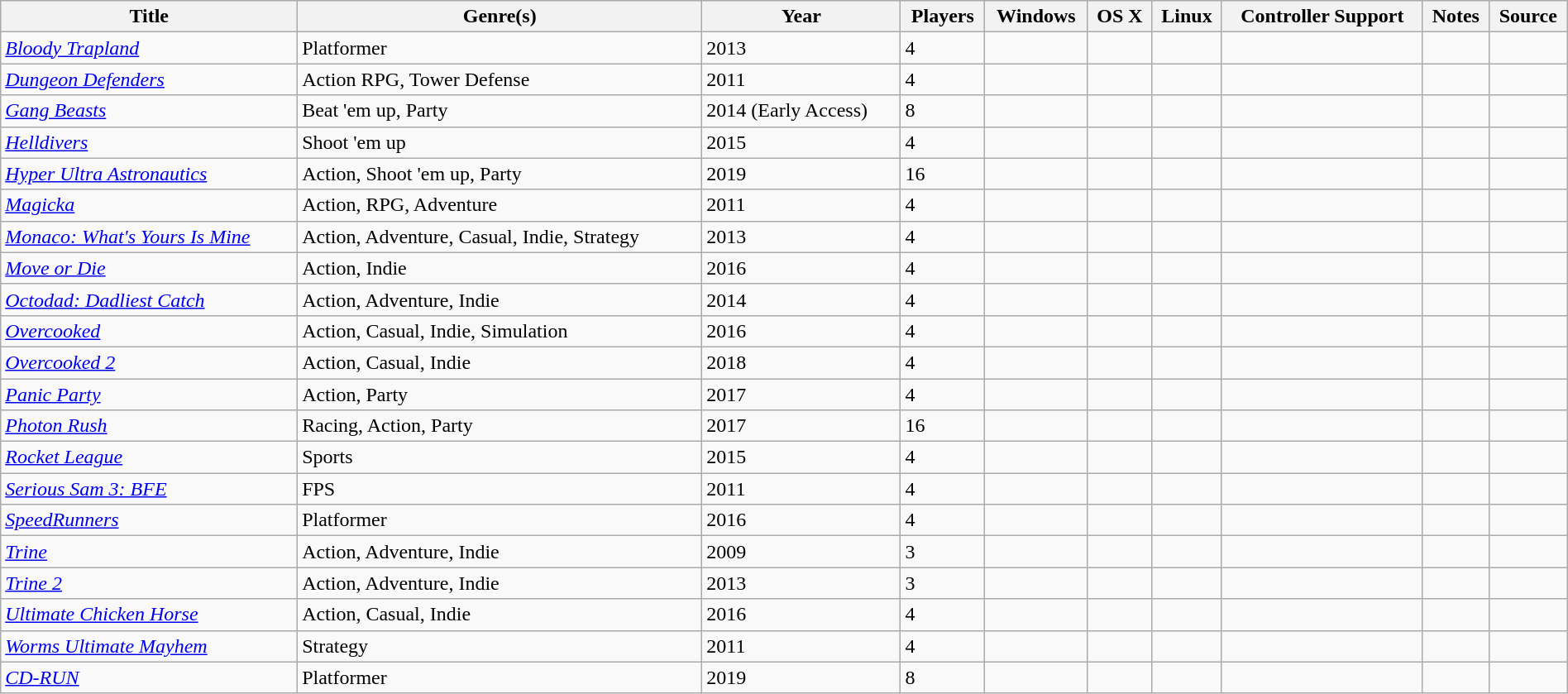<table class="wikitable sortable" style="width:100%;">
<tr>
<th>Title</th>
<th>Genre(s)</th>
<th>Year</th>
<th>Players</th>
<th>Windows</th>
<th>OS X</th>
<th>Linux</th>
<th>Controller Support</th>
<th>Notes</th>
<th>Source</th>
</tr>
<tr>
<td><em><a href='#'>Bloody Trapland</a></em></td>
<td>Platformer</td>
<td>2013</td>
<td>4</td>
<td></td>
<td></td>
<td></td>
<td></td>
<td></td>
<td></td>
</tr>
<tr>
<td><em><a href='#'>Dungeon Defenders</a></em></td>
<td>Action RPG, Tower Defense</td>
<td>2011</td>
<td>4</td>
<td></td>
<td></td>
<td></td>
<td></td>
<td></td>
<td></td>
</tr>
<tr>
<td><em><a href='#'>Gang Beasts</a></em></td>
<td>Beat 'em up, Party</td>
<td>2014 (Early Access)</td>
<td>8</td>
<td></td>
<td></td>
<td></td>
<td></td>
<td></td>
<td></td>
</tr>
<tr>
<td><em><a href='#'>Helldivers</a></em></td>
<td>Shoot 'em up</td>
<td>2015</td>
<td>4</td>
<td></td>
<td></td>
<td></td>
<td></td>
<td></td>
<td></td>
</tr>
<tr>
<td><em><a href='#'>Hyper Ultra Astronautics</a></em></td>
<td>Action, Shoot 'em up, Party</td>
<td>2019</td>
<td>16</td>
<td></td>
<td></td>
<td></td>
<td></td>
<td></td>
<td></td>
</tr>
<tr>
<td><em><a href='#'>Magicka</a></em></td>
<td>Action, RPG, Adventure</td>
<td>2011</td>
<td>4</td>
<td></td>
<td></td>
<td></td>
<td></td>
<td></td>
<td></td>
</tr>
<tr>
<td><em><a href='#'>Monaco: What's Yours Is Mine</a></em></td>
<td>Action, Adventure, Casual, Indie, Strategy</td>
<td>2013</td>
<td>4</td>
<td></td>
<td></td>
<td></td>
<td></td>
<td></td>
<td></td>
</tr>
<tr>
<td><em><a href='#'>Move or Die</a></em></td>
<td>Action, Indie</td>
<td>2016</td>
<td>4</td>
<td></td>
<td></td>
<td></td>
<td></td>
<td></td>
<td></td>
</tr>
<tr>
<td><em><a href='#'>Octodad: Dadliest Catch</a></em></td>
<td>Action, Adventure, Indie</td>
<td>2014</td>
<td>4</td>
<td></td>
<td></td>
<td></td>
<td></td>
<td></td>
<td></td>
</tr>
<tr>
<td><em><a href='#'>Overcooked</a></em></td>
<td>Action, Casual, Indie, Simulation</td>
<td>2016</td>
<td>4</td>
<td></td>
<td></td>
<td></td>
<td></td>
<td></td>
<td></td>
</tr>
<tr>
<td><em><a href='#'>Overcooked 2</a></em></td>
<td>Action, Casual, Indie</td>
<td>2018</td>
<td>4</td>
<td></td>
<td></td>
<td></td>
<td></td>
<td></td>
<td></td>
</tr>
<tr>
<td><em><a href='#'>Panic Party</a></em></td>
<td>Action, Party</td>
<td>2017</td>
<td>4</td>
<td></td>
<td></td>
<td></td>
<td></td>
<td></td>
<td></td>
</tr>
<tr>
<td><em><a href='#'>Photon Rush</a></em></td>
<td>Racing, Action, Party</td>
<td>2017</td>
<td>16</td>
<td></td>
<td></td>
<td></td>
<td></td>
<td></td>
<td></td>
</tr>
<tr>
<td><em><a href='#'>Rocket League</a></em></td>
<td>Sports</td>
<td>2015</td>
<td>4</td>
<td></td>
<td></td>
<td></td>
<td></td>
<td></td>
<td></td>
</tr>
<tr>
<td><em><a href='#'>Serious Sam 3: BFE</a></em></td>
<td>FPS</td>
<td>2011</td>
<td>4</td>
<td></td>
<td></td>
<td></td>
<td></td>
<td></td>
<td></td>
</tr>
<tr>
<td><em><a href='#'>SpeedRunners</a></em></td>
<td>Platformer</td>
<td>2016</td>
<td>4</td>
<td></td>
<td></td>
<td></td>
<td></td>
<td></td>
<td></td>
</tr>
<tr>
<td><em><a href='#'>Trine</a></em></td>
<td>Action, Adventure, Indie</td>
<td>2009</td>
<td>3</td>
<td></td>
<td></td>
<td></td>
<td></td>
<td></td>
<td></td>
</tr>
<tr>
<td><em><a href='#'>Trine 2</a></em></td>
<td>Action, Adventure, Indie</td>
<td>2013</td>
<td>3</td>
<td></td>
<td></td>
<td></td>
<td></td>
<td></td>
<td></td>
</tr>
<tr>
<td><em><a href='#'>Ultimate Chicken Horse</a></em></td>
<td>Action, Casual, Indie</td>
<td>2016</td>
<td>4</td>
<td></td>
<td></td>
<td></td>
<td></td>
<td></td>
<td></td>
</tr>
<tr>
<td><em><a href='#'>Worms Ultimate Mayhem</a></em></td>
<td>Strategy</td>
<td>2011</td>
<td>4</td>
<td></td>
<td></td>
<td></td>
<td></td>
<td></td>
<td></td>
</tr>
<tr>
<td><em><a href='#'>CD-RUN</a></em></td>
<td>Platformer</td>
<td>2019</td>
<td>8</td>
<td></td>
<td></td>
<td></td>
<td></td>
<td></td>
<td></td>
</tr>
</table>
